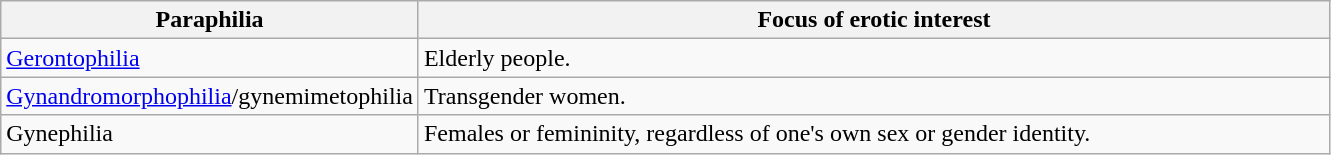<table class="wikitable sortable" border="1">
<tr>
<th width="200px">Paraphilia</th>
<th width="600px">Focus of erotic interest</th>
</tr>
<tr>
<td><a href='#'>Gerontophilia</a></td>
<td>Elderly people.</td>
</tr>
<tr>
<td><a href='#'>Gynandromorphophilia</a>/gynemimetophilia</td>
<td>Transgender women.</td>
</tr>
<tr>
<td>Gynephilia</td>
<td>Females or femininity, regardless of one's own sex or gender identity.</td>
</tr>
</table>
